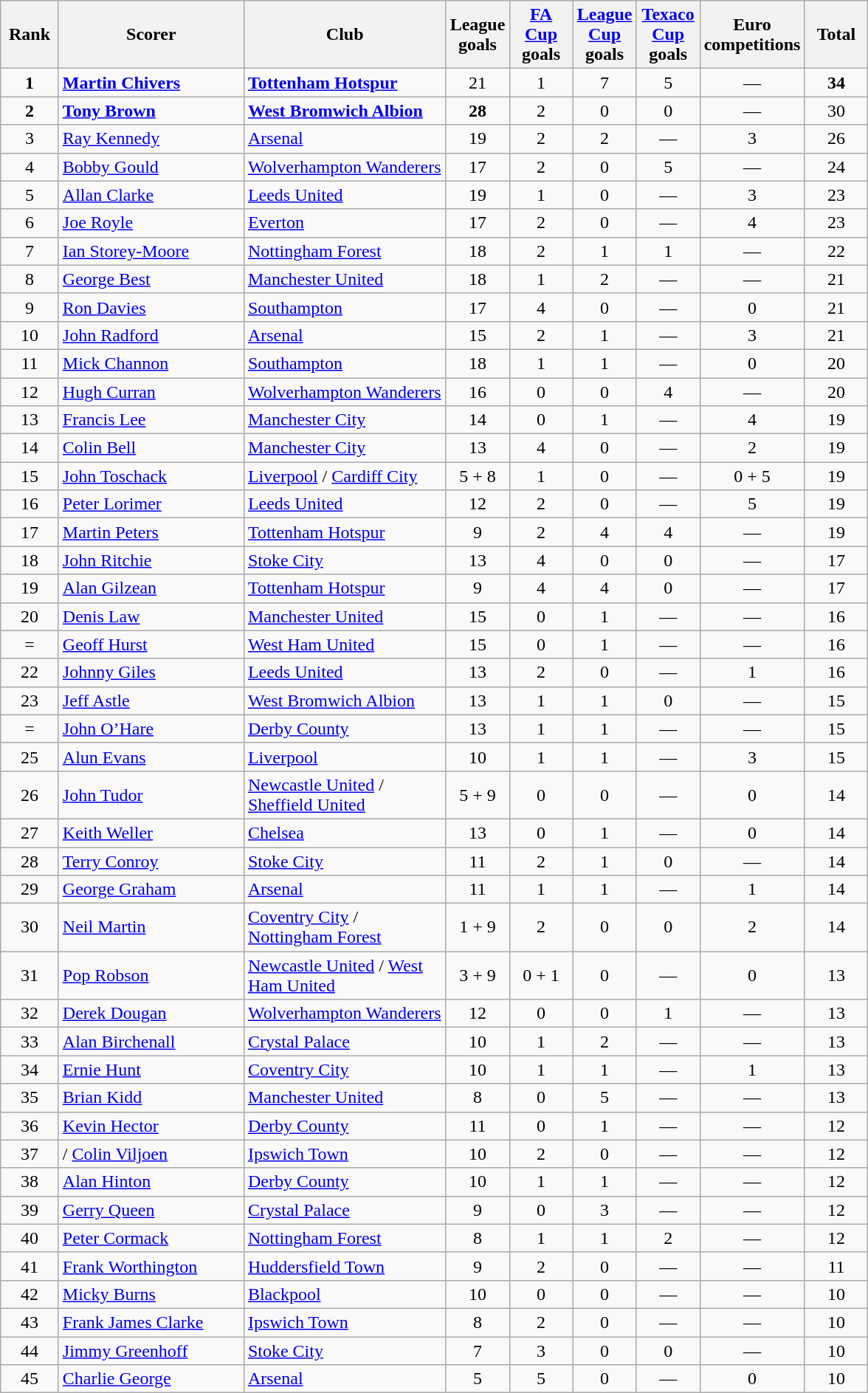<table class="wikitable" style="text-align: center;">
<tr>
<th width=45>Rank</th>
<th width=160>Scorer</th>
<th width=175>Club</th>
<th width=50>League goals</th>
<th width=50><a href='#'>FA Cup</a> goals</th>
<th width=50><a href='#'>League Cup</a> goals</th>
<th width=50><a href='#'>Texaco Cup</a> goals</th>
<th width=50>Euro competitions</th>
<th width=50>Total</th>
</tr>
<tr>
<td><strong>1</strong></td>
<td align=left> <strong> <a href='#'>Martin Chivers</a></strong></td>
<td align=left><strong> <a href='#'>Tottenham Hotspur</a></strong></td>
<td>21</td>
<td>1</td>
<td>7</td>
<td>5</td>
<td>—</td>
<td><strong>34</strong></td>
</tr>
<tr>
<td><strong>2</strong></td>
<td align=left> <strong><a href='#'>Tony Brown</a></strong></td>
<td align=left><strong><a href='#'>West Bromwich Albion</a></strong></td>
<td><strong>28</strong></td>
<td>2</td>
<td>0</td>
<td>0</td>
<td>—</td>
<td>30</td>
</tr>
<tr>
<td>3</td>
<td align=left> <a href='#'>Ray Kennedy</a></td>
<td align=left><a href='#'>Arsenal</a></td>
<td>19</td>
<td>2</td>
<td>2</td>
<td>—</td>
<td>3</td>
<td>26</td>
</tr>
<tr>
<td>4</td>
<td align=left> <a href='#'>Bobby Gould</a></td>
<td align=left><a href='#'>Wolverhampton Wanderers</a></td>
<td>17</td>
<td>2</td>
<td>0</td>
<td>5</td>
<td>—</td>
<td>24</td>
</tr>
<tr>
<td>5</td>
<td align=left> <a href='#'>Allan Clarke</a></td>
<td align=left><a href='#'>Leeds United</a></td>
<td>19</td>
<td>1</td>
<td>0</td>
<td>—</td>
<td>3</td>
<td>23</td>
</tr>
<tr>
<td>6</td>
<td align=left> <a href='#'>Joe Royle</a></td>
<td align=left><a href='#'>Everton</a></td>
<td>17</td>
<td>2</td>
<td>0</td>
<td>—</td>
<td>4</td>
<td>23</td>
</tr>
<tr>
<td>7</td>
<td align=left> <a href='#'>Ian Storey-Moore</a></td>
<td align=left><a href='#'>Nottingham Forest</a></td>
<td>18</td>
<td>2</td>
<td>1</td>
<td>1</td>
<td>—</td>
<td>22</td>
</tr>
<tr>
<td>8</td>
<td align=left> <a href='#'>George Best</a></td>
<td align=left><a href='#'>Manchester United</a></td>
<td>18</td>
<td>1</td>
<td>2</td>
<td>—</td>
<td>—</td>
<td>21</td>
</tr>
<tr>
<td>9</td>
<td align=left> <a href='#'>Ron Davies</a></td>
<td align=left><a href='#'>Southampton</a></td>
<td>17</td>
<td>4</td>
<td>0</td>
<td>—</td>
<td>0</td>
<td>21</td>
</tr>
<tr>
<td>10</td>
<td align=left> <a href='#'>John Radford</a></td>
<td align=left><a href='#'>Arsenal</a></td>
<td>15</td>
<td>2</td>
<td>1</td>
<td>—</td>
<td>3</td>
<td>21</td>
</tr>
<tr>
<td>11</td>
<td align=left> <a href='#'>Mick Channon</a></td>
<td align=left><a href='#'>Southampton</a></td>
<td>18</td>
<td>1</td>
<td>1</td>
<td>—</td>
<td>0</td>
<td>20</td>
</tr>
<tr>
<td>12</td>
<td align=left> <a href='#'>Hugh Curran</a></td>
<td align=left><a href='#'>Wolverhampton Wanderers</a></td>
<td>16</td>
<td>0</td>
<td>0</td>
<td>4</td>
<td>—</td>
<td>20</td>
</tr>
<tr>
<td>13</td>
<td align=left> <a href='#'>Francis Lee</a></td>
<td align=left><a href='#'>Manchester City</a></td>
<td>14</td>
<td>0</td>
<td>1</td>
<td>—</td>
<td>4</td>
<td>19</td>
</tr>
<tr>
<td>14</td>
<td align=left> <a href='#'>Colin Bell</a></td>
<td align=left><a href='#'>Manchester City</a></td>
<td>13</td>
<td>4</td>
<td>0</td>
<td>—</td>
<td>2</td>
<td>19</td>
</tr>
<tr>
<td>15</td>
<td align=left> <a href='#'>John Toschack</a></td>
<td align=left><a href='#'>Liverpool</a> / <a href='#'>Cardiff City</a></td>
<td>5 + 8</td>
<td>1</td>
<td>0</td>
<td>—</td>
<td>0 + 5</td>
<td>19</td>
</tr>
<tr>
<td>16</td>
<td align=left> <a href='#'>Peter Lorimer</a></td>
<td align=left><a href='#'>Leeds United</a></td>
<td>12</td>
<td>2</td>
<td>0</td>
<td>—</td>
<td>5</td>
<td>19</td>
</tr>
<tr>
<td>17</td>
<td align=left> <a href='#'>Martin Peters</a></td>
<td align=left><a href='#'>Tottenham Hotspur</a></td>
<td>9</td>
<td>2</td>
<td>4</td>
<td>4</td>
<td>—</td>
<td>19</td>
</tr>
<tr>
<td>18</td>
<td align=left> <a href='#'>John Ritchie</a></td>
<td align=left><a href='#'>Stoke City</a></td>
<td>13</td>
<td>4</td>
<td>0</td>
<td>0</td>
<td>—</td>
<td>17</td>
</tr>
<tr>
<td>19</td>
<td align=left> <a href='#'>Alan Gilzean</a></td>
<td align=left><a href='#'>Tottenham Hotspur</a></td>
<td>9</td>
<td>4</td>
<td>4</td>
<td>0</td>
<td>—</td>
<td>17</td>
</tr>
<tr>
<td>20</td>
<td align=left> <a href='#'>Denis Law</a></td>
<td align=left><a href='#'>Manchester United</a></td>
<td>15</td>
<td>0</td>
<td>1</td>
<td>—</td>
<td>—</td>
<td>16</td>
</tr>
<tr>
<td>=</td>
<td align=left> <a href='#'>Geoff Hurst</a></td>
<td align=left><a href='#'>West Ham United</a></td>
<td>15</td>
<td>0</td>
<td>1</td>
<td>—</td>
<td>—</td>
<td>16</td>
</tr>
<tr>
<td>22</td>
<td align=left> <a href='#'>Johnny Giles</a></td>
<td align=left><a href='#'>Leeds United</a></td>
<td>13</td>
<td>2</td>
<td>0</td>
<td>—</td>
<td>1</td>
<td>16</td>
</tr>
<tr>
<td>23</td>
<td align=left> <a href='#'>Jeff Astle</a></td>
<td align=left><a href='#'>West Bromwich Albion</a></td>
<td>13</td>
<td>1</td>
<td>1</td>
<td>0</td>
<td>—</td>
<td>15</td>
</tr>
<tr>
<td>=</td>
<td align=left> <a href='#'>John O’Hare</a></td>
<td align=left><a href='#'>Derby County</a></td>
<td>13</td>
<td>1</td>
<td>1</td>
<td>—</td>
<td>—</td>
<td>15</td>
</tr>
<tr>
<td>25</td>
<td align=left> <a href='#'>Alun Evans</a></td>
<td align=left><a href='#'>Liverpool</a></td>
<td>10</td>
<td>1</td>
<td>1</td>
<td>—</td>
<td>3</td>
<td>15</td>
</tr>
<tr>
<td>26</td>
<td align=left> <a href='#'>John Tudor</a></td>
<td align=left><a href='#'>Newcastle United</a> / <a href='#'>Sheffield United</a></td>
<td>5 + 9</td>
<td>0</td>
<td>0</td>
<td>—</td>
<td>0</td>
<td>14</td>
</tr>
<tr>
<td>27</td>
<td align=left> <a href='#'>Keith Weller</a></td>
<td align=left><a href='#'>Chelsea</a></td>
<td>13</td>
<td>0</td>
<td>1</td>
<td>—</td>
<td>0</td>
<td>14</td>
</tr>
<tr>
<td>28</td>
<td align=left> <a href='#'>Terry Conroy</a></td>
<td align=left><a href='#'>Stoke City</a></td>
<td>11</td>
<td>2</td>
<td>1</td>
<td>0</td>
<td>—</td>
<td>14</td>
</tr>
<tr>
<td>29</td>
<td align=left> <a href='#'>George Graham</a></td>
<td align=left><a href='#'>Arsenal</a></td>
<td>11</td>
<td>1</td>
<td>1</td>
<td>—</td>
<td>1</td>
<td>14</td>
</tr>
<tr>
<td>30</td>
<td align=left> <a href='#'>Neil Martin</a></td>
<td align=left><a href='#'>Coventry City</a> / <a href='#'>Nottingham Forest</a></td>
<td>1 + 9</td>
<td>2</td>
<td>0</td>
<td>0</td>
<td>2</td>
<td>14</td>
</tr>
<tr>
<td>31</td>
<td align=left> <a href='#'>Pop Robson</a></td>
<td align=left><a href='#'>Newcastle United</a> / <a href='#'>West Ham United</a></td>
<td>3 + 9</td>
<td>0 + 1</td>
<td>0</td>
<td>—</td>
<td>0</td>
<td>13</td>
</tr>
<tr>
<td>32</td>
<td align=left> <a href='#'>Derek Dougan</a></td>
<td align=left><a href='#'>Wolverhampton Wanderers</a></td>
<td>12</td>
<td>0</td>
<td>0</td>
<td>1</td>
<td>—</td>
<td>13</td>
</tr>
<tr>
<td>33</td>
<td align=left> <a href='#'>Alan Birchenall</a></td>
<td align=left><a href='#'>Crystal Palace</a></td>
<td>10</td>
<td>1</td>
<td>2</td>
<td>—</td>
<td>—</td>
<td>13</td>
</tr>
<tr>
<td>34</td>
<td align=left> <a href='#'>Ernie Hunt</a></td>
<td align=left><a href='#'>Coventry City</a></td>
<td>10</td>
<td>1</td>
<td>1</td>
<td>—</td>
<td>1</td>
<td>13</td>
</tr>
<tr>
<td>35</td>
<td align=left> <a href='#'>Brian Kidd</a></td>
<td align=left><a href='#'>Manchester United</a></td>
<td>8</td>
<td>0</td>
<td>5</td>
<td>—</td>
<td>—</td>
<td>13</td>
</tr>
<tr>
<td>36</td>
<td align=left> <a href='#'>Kevin Hector</a></td>
<td align=left><a href='#'>Derby County</a></td>
<td>11</td>
<td>0</td>
<td>1</td>
<td>—</td>
<td>—</td>
<td>12</td>
</tr>
<tr>
<td>37</td>
<td align=left>/ <a href='#'>Colin Viljoen</a></td>
<td align=left><a href='#'>Ipswich Town</a></td>
<td>10</td>
<td>2</td>
<td>0</td>
<td>—</td>
<td>—</td>
<td>12</td>
</tr>
<tr>
<td>38</td>
<td align=left> <a href='#'>Alan Hinton</a></td>
<td align=left><a href='#'>Derby County</a></td>
<td>10</td>
<td>1</td>
<td>1</td>
<td>—</td>
<td>—</td>
<td>12</td>
</tr>
<tr>
<td>39</td>
<td align=left> <a href='#'>Gerry Queen</a></td>
<td align=left><a href='#'>Crystal Palace</a></td>
<td>9</td>
<td>0</td>
<td>3</td>
<td>—</td>
<td>—</td>
<td>12</td>
</tr>
<tr>
<td>40</td>
<td align=left> <a href='#'>Peter Cormack</a></td>
<td align=left><a href='#'>Nottingham Forest</a></td>
<td>8</td>
<td>1</td>
<td>1</td>
<td>2</td>
<td>—</td>
<td>12</td>
</tr>
<tr>
<td>41</td>
<td align=left> <a href='#'>Frank Worthington</a></td>
<td align=left><a href='#'>Huddersfield Town</a></td>
<td>9</td>
<td>2</td>
<td>0</td>
<td>—</td>
<td>—</td>
<td>11</td>
</tr>
<tr>
<td>42</td>
<td align=left> <a href='#'>Micky Burns</a></td>
<td align=left><a href='#'>Blackpool</a></td>
<td>10</td>
<td>0</td>
<td>0</td>
<td>—</td>
<td>—</td>
<td>10</td>
</tr>
<tr>
<td>43</td>
<td align=left> <a href='#'>Frank James Clarke</a></td>
<td align=left><a href='#'>Ipswich Town</a></td>
<td>8</td>
<td>2</td>
<td>0</td>
<td>—</td>
<td>—</td>
<td>10</td>
</tr>
<tr>
<td>44</td>
<td align=left> <a href='#'>Jimmy Greenhoff</a></td>
<td align=left><a href='#'>Stoke City</a></td>
<td>7</td>
<td>3</td>
<td>0</td>
<td>0</td>
<td>—</td>
<td>10</td>
</tr>
<tr>
<td>45</td>
<td align=left> <a href='#'>Charlie George</a></td>
<td align=left><a href='#'>Arsenal</a></td>
<td>5</td>
<td>5</td>
<td>0</td>
<td>—</td>
<td>0</td>
<td>10</td>
</tr>
</table>
